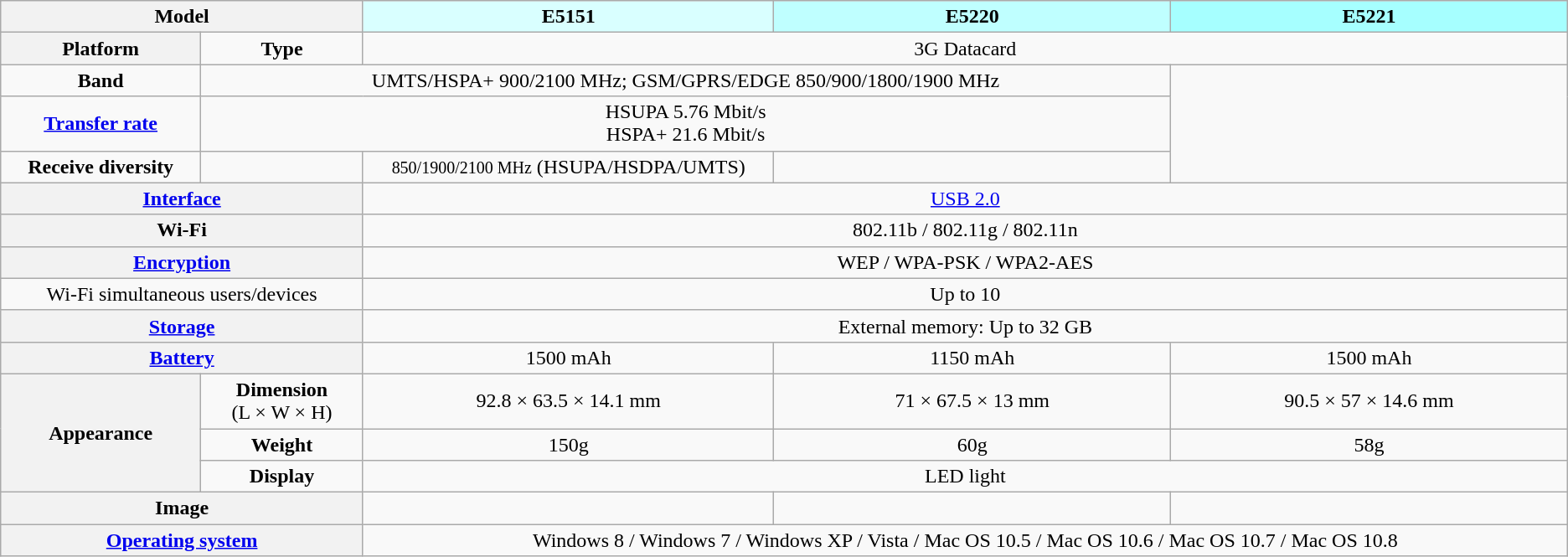<table class="wikitable" style="text-align:center">
<tr>
<th style="width:10%;background:#silver;" colspan="2">Model</th>
<th style="width:13%;background:rgb(85%,100%,100%);">E5151</th>
<th style="width:13%;background:rgb(75%,100%,100%);">E5220</th>
<th style="width:13%;background:rgb(65%,100%,100%);">E5221</th>
</tr>
<tr>
<th>Platform</th>
<td><strong>Type</strong></td>
<td colspan="3">3G Datacard</td>
</tr>
<tr>
<td><strong>Band</strong></td>
<td colspan="3">UMTS/HSPA+ 900/2100 MHz; GSM/GPRS/EDGE 850/900/1800/1900 MHz</td>
</tr>
<tr>
<td><strong><a href='#'>Transfer rate</a></strong></td>
<td colspan="3">HSUPA 5.76 Mbit/s<br>HSPA+ 21.6 Mbit/s</td>
</tr>
<tr>
<td><strong>Receive diversity</strong></td>
<td></td>
<td><small>850/1900/2100 MHz</small> (HSUPA/HSDPA/UMTS)</td>
<td></td>
</tr>
<tr>
<th colspan="2" ><a href='#'>Interface</a></th>
<td colspan="3"><a href='#'>USB 2.0</a></td>
</tr>
<tr>
<th colspan="2" >Wi-Fi</th>
<td colspan="3">802.11b / 802.11g / 802.11n</td>
</tr>
<tr>
<th colspan="2" ><a href='#'>Encryption</a></th>
<td colspan="3">WEP / WPA-PSK / WPA2-AES</td>
</tr>
<tr>
<td colspan="2" >Wi-Fi simultaneous users/devices</td>
<td colspan="3">Up to 10</td>
</tr>
<tr>
<th colspan="2" ><a href='#'>Storage</a></th>
<td colspan=3>External memory: Up to 32 GB</td>
</tr>
<tr>
<th colspan="2" ><a href='#'>Battery</a></th>
<td>1500 mAh</td>
<td>1150 mAh</td>
<td>1500 mAh</td>
</tr>
<tr>
<th rowspan="3" >Appearance</th>
<td><strong>Dimension</strong><br>(L × W × H)</td>
<td>92.8 × 63.5 × 14.1 mm</td>
<td>71 × 67.5 × 13 mm</td>
<td>90.5 × 57 × 14.6 mm</td>
</tr>
<tr>
<td><strong>Weight</strong></td>
<td>150g</td>
<td>60g</td>
<td>58g</td>
</tr>
<tr>
<td><strong>Display</strong></td>
<td colspan="3">LED light</td>
</tr>
<tr>
<th colspan="2" >Image</th>
<td></td>
<td></td>
<td></td>
</tr>
<tr>
<th colspan="2" ><a href='#'>Operating system</a></th>
<td colspan="3">Windows 8 / Windows 7 / Windows XP / Vista / Mac OS 10.5 / Mac OS 10.6 / Mac OS 10.7 / Mac OS 10.8</td>
</tr>
</table>
